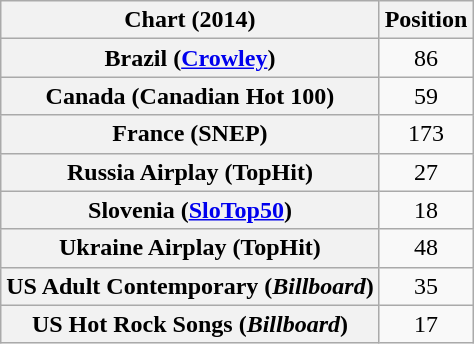<table class="wikitable sortable plainrowheaders" style="text-align:center">
<tr>
<th>Chart (2014)</th>
<th>Position</th>
</tr>
<tr>
<th scope="row">Brazil (<a href='#'>Crowley</a>)</th>
<td>86</td>
</tr>
<tr>
<th scope="row">Canada (Canadian Hot 100)</th>
<td style="text-align:center;">59</td>
</tr>
<tr>
<th scope="row">France (SNEP)</th>
<td style="text-align:center;">173</td>
</tr>
<tr>
<th scope="row">Russia Airplay (TopHit)</th>
<td style="text-align:center;">27</td>
</tr>
<tr>
<th scope="row">Slovenia (<a href='#'>SloTop50</a>)</th>
<td align=center>18</td>
</tr>
<tr>
<th scope="row">Ukraine Airplay (TopHit)</th>
<td style="text-align:center;">48</td>
</tr>
<tr>
<th scope="row">US Adult Contemporary (<em>Billboard</em>)</th>
<td style="text-align:center;">35</td>
</tr>
<tr>
<th scope="row">US Hot Rock Songs (<em>Billboard</em>)</th>
<td style="text-align:center;">17</td>
</tr>
</table>
